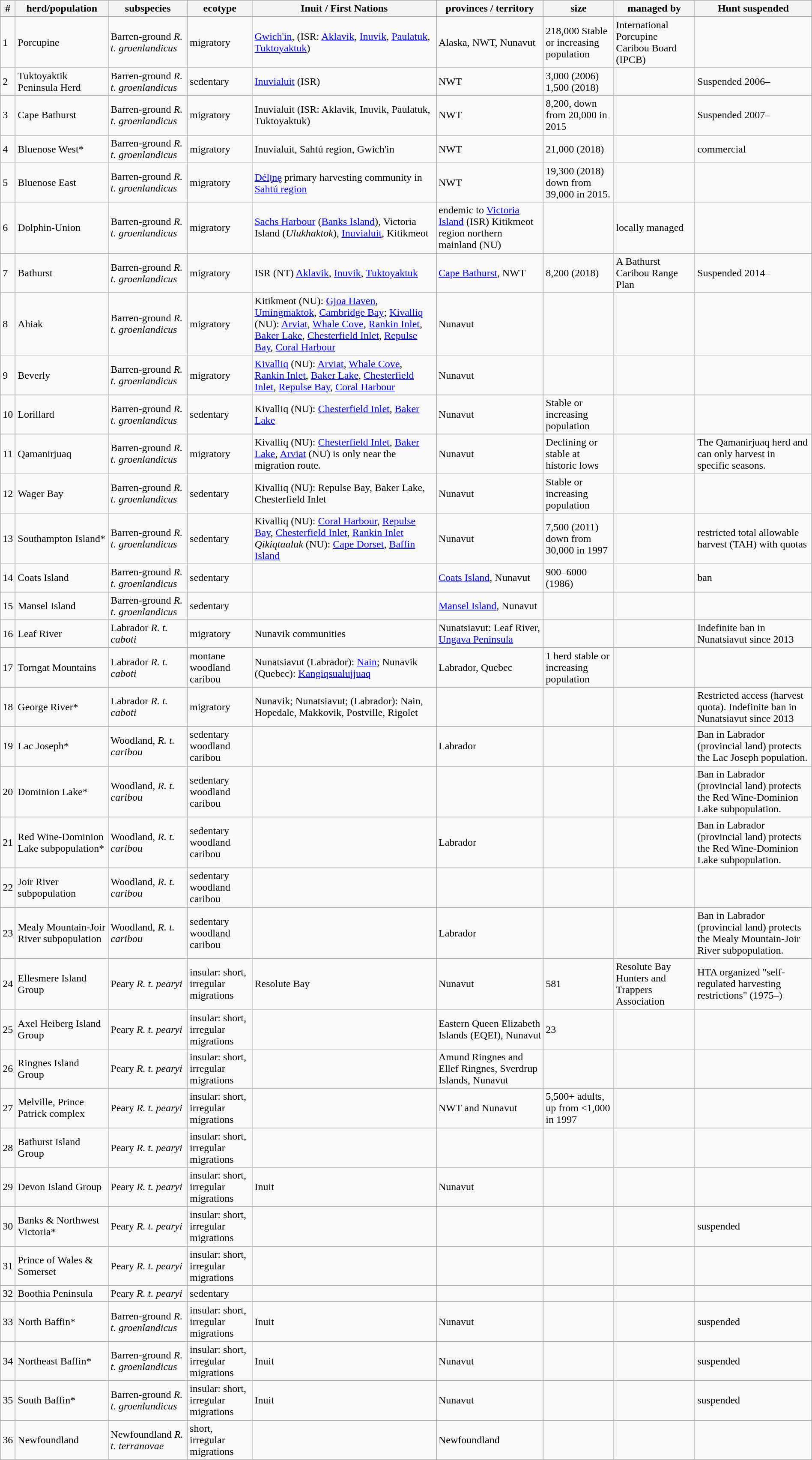<table class="wikitable" style="width:100%;">
<tr>
<th>#</th>
<th>herd/population</th>
<th>subspecies</th>
<th>ecotype</th>
<th>Inuit / First Nations</th>
<th>provinces / territory</th>
<th>size</th>
<th>managed by</th>
<th>Hunt suspended</th>
</tr>
<tr>
<td>1</td>
<td>Porcupine</td>
<td>Barren-ground <em>R. t. groenlandicus</em></td>
<td>migratory</td>
<td><a href='#'>Gwich'in</a>, (ISR: <a href='#'>Aklavik</a>, <a href='#'>Inuvik</a>, <a href='#'>Paulatuk</a>, <a href='#'>Tuktoyaktuk</a>)</td>
<td>Alaska, NWT, Nunavut</td>
<td>218,000  Stable or increasing population</td>
<td>International Porcupine Caribou Board (IPCB)</td>
<td></td>
</tr>
<tr>
<td>2</td>
<td>Tuktoyaktik Peninsula Herd</td>
<td>Barren-ground <em>R. t. groenlandicus</em></td>
<td>sedentary</td>
<td><a href='#'>Inuvialuit</a> (ISR)</td>
<td>NWT</td>
<td>3,000 (2006) 1,500 (2018)</td>
<td></td>
<td>Suspended 2006–</td>
</tr>
<tr>
<td>3</td>
<td>Cape Bathurst</td>
<td>Barren-ground <em>R. t. groenlandicus</em></td>
<td>migratory</td>
<td>Inuvialuit (ISR: Aklavik, Inuvik, Paulatuk, Tuktoyaktuk)</td>
<td>NWT</td>
<td>8,200, down from 20,000 in 2015</td>
<td></td>
<td>Suspended 2007–</td>
</tr>
<tr>
<td>4</td>
<td>Bluenose West*</td>
<td>Barren-ground <em>R. t. groenlandicus</em></td>
<td>migratory</td>
<td>Inuvialuit, Sahtú region, Gwich'in</td>
<td>NWT</td>
<td>21,000 (2018)</td>
<td></td>
<td>commercial</td>
</tr>
<tr>
<td>5</td>
<td>Bluenose East</td>
<td>Barren-ground <em>R. t. groenlandicus</em></td>
<td>migratory</td>
<td><a href='#'>Délı̨nę</a> primary harvesting community in <a href='#'>Sahtú region</a></td>
<td>NWT</td>
<td>19,300 (2018) down from 39,000 in 2015.</td>
<td></td>
<td></td>
</tr>
<tr>
<td>6</td>
<td>Dolphin-Union</td>
<td>Barren-ground <em>R. t. groenlandicus</em></td>
<td>migratory</td>
<td><a href='#'>Sachs Harbour</a> (<a href='#'>Banks Island</a>), Victoria Island (<em>Ulukhaktok</em>), <a href='#'>Inuvialuit</a>, Kitikmeot</td>
<td>endemic to <a href='#'>Victoria Island</a> (ISR) Kitikmeot region northern mainland (NU)</td>
<td></td>
<td>locally managed</td>
<td></td>
</tr>
<tr>
<td>7</td>
<td>Bathurst</td>
<td>Barren-ground <em>R. t. groenlandicus</em></td>
<td>migratory</td>
<td>ISR (NT) <a href='#'>Aklavik</a>, <a href='#'>Inuvik</a>, <a href='#'>Tuktoyaktuk</a></td>
<td><a href='#'>Cape Bathurst</a>, NWT</td>
<td>8,200 (2018)</td>
<td>A Bathurst Caribou Range Plan</td>
<td>Suspended 2014–</td>
</tr>
<tr>
<td>8</td>
<td>Ahiak</td>
<td>Barren-ground <em>R. t. groenlandicus</em></td>
<td>migratory</td>
<td>Kitikmeot (NU): <a href='#'>Gjoa Haven</a>, <a href='#'>Umingmaktok</a>, <a href='#'>Cambridge Bay</a>; <a href='#'>Kivalliq</a> (NU): <a href='#'>Arviat</a>, <a href='#'>Whale Cove</a>, <a href='#'>Rankin Inlet</a>, <a href='#'>Baker Lake</a>, <a href='#'>Chesterfield Inlet</a>, <a href='#'>Repulse Bay</a>, <a href='#'>Coral Harbour</a></td>
<td>Nunavut</td>
<td></td>
<td></td>
<td></td>
</tr>
<tr>
<td>9</td>
<td>Beverly</td>
<td>Barren-ground <em>R. t. groenlandicus</em></td>
<td>migratory</td>
<td><a href='#'>Kivalliq</a> (NU): <a href='#'>Arviat</a>, <a href='#'>Whale Cove</a>, <a href='#'>Rankin Inlet</a>, <a href='#'>Baker Lake</a>, <a href='#'>Chesterfield Inlet</a>, <a href='#'>Repulse Bay</a>, <a href='#'>Coral Harbour</a></td>
<td>Nunavut</td>
<td></td>
<td></td>
<td></td>
</tr>
<tr>
<td>10</td>
<td>Lorillard</td>
<td>Barren-ground <em>R. t. groenlandicus</em></td>
<td>sedentary</td>
<td>Kivalliq (NU): <a href='#'>Chesterfield Inlet</a>, <a href='#'>Baker Lake</a></td>
<td>Nunavut</td>
<td>Stable or increasing population</td>
<td></td>
<td></td>
</tr>
<tr>
<td>11</td>
<td>Qamanirjuaq</td>
<td>Barren-ground <em>R. t. groenlandicus</em></td>
<td>migratory</td>
<td>Kivalliq (NU): <a href='#'>Chesterfield Inlet</a>, <a href='#'>Baker Lake</a>, <a href='#'>Arviat</a> (NU) is only near the migration route.</td>
<td>Nunavut</td>
<td>Declining or stable at historic lows</td>
<td></td>
<td>The Qamanirjuaq herd and can only harvest in specific seasons.</td>
</tr>
<tr>
<td>12</td>
<td>Wager Bay</td>
<td>Barren-ground <em>R. t. groenlandicus</em></td>
<td>sedentary</td>
<td>Kivalliq (NU): Repulse Bay, Baker Lake, Chesterfield Inlet</td>
<td>Nunavut</td>
<td>Stable or increasing population</td>
<td></td>
<td></td>
</tr>
<tr>
<td>13</td>
<td>Southampton Island*</td>
<td>Barren-ground <em>R. t. groenlandicus</em></td>
<td>sedentary</td>
<td>Kivalliq (NU): <a href='#'>Coral Harbour</a>, <a href='#'>Repulse Bay</a>, <a href='#'>Chesterfield Inlet</a>, <a href='#'>Rankin Inlet</a> <em>Qikiqtaaluk</em> (NU): <a href='#'>Cape Dorset</a>, <a href='#'>Baffin Island</a></td>
<td>Nunavut</td>
<td>7,500 (2011) down from 30,000 in 1997</td>
<td></td>
<td>restricted total allowable harvest (TAH) with quotas</td>
</tr>
<tr>
<td>14</td>
<td>Coats Island</td>
<td>Barren-ground <em>R. t. groenlandicus</em></td>
<td>sedentary</td>
<td></td>
<td><a href='#'>Coats Island</a>, Nunavut</td>
<td>900–6000 (1986)</td>
<td></td>
<td>ban</td>
</tr>
<tr>
<td>15</td>
<td>Mansel Island</td>
<td>Barren-ground <em>R. t. groenlandicus</em></td>
<td>sedentary</td>
<td></td>
<td><a href='#'>Mansel Island</a>, Nunavut</td>
<td></td>
<td></td>
<td></td>
</tr>
<tr>
<td>16</td>
<td>Leaf River</td>
<td>Labrador <em>R. t. caboti</em></td>
<td>migratory</td>
<td>Nunavik communities</td>
<td>Nunatsiavut: Leaf River, <a href='#'>Ungava Peninsula</a></td>
<td></td>
<td></td>
<td>Indefinite ban in Nunatsiavut since 2013</td>
</tr>
<tr>
<td>17</td>
<td>Torngat Mountains</td>
<td>Labrador <em>R. t. caboti</em></td>
<td>montane woodland caribou</td>
<td>Nunatsiavut (Labrador): <a href='#'>Nain</a>; Nunavik (Quebec): <a href='#'>Kangiqsualujjuaq</a></td>
<td>Labrador, Quebec</td>
<td>1 herd stable or increasing population</td>
<td></td>
<td></td>
</tr>
<tr>
<td>18</td>
<td>George River*</td>
<td>Labrador <em>R. t. caboti</em></td>
<td>migratory</td>
<td>Nunavik; Nunatsiavut; (Labrador): Nain, Hopedale, Makkovik, Postville, Rigolet</td>
<td></td>
<td></td>
<td></td>
<td>Restricted access (harvest quota). Indefinite ban in Nunatsiavut since 2013</td>
</tr>
<tr>
<td>19</td>
<td>Lac Joseph*</td>
<td>Woodland, <em>R. t. caribou</em></td>
<td>sedentary woodland caribou</td>
<td></td>
<td>Labrador</td>
<td></td>
<td></td>
<td>Ban in Labrador (provincial land) protects the Lac Joseph population.</td>
</tr>
<tr>
<td>20</td>
<td>Dominion Lake*</td>
<td>Woodland, <em>R. t. caribou</em></td>
<td>sedentary woodland caribou</td>
<td></td>
<td></td>
<td></td>
<td></td>
<td>Ban in Labrador (provincial land) protects the Red Wine-Dominion Lake subpopulation.</td>
</tr>
<tr>
<td>21</td>
<td>Red Wine-Dominion Lake subpopulation*</td>
<td>Woodland, <em>R. t. caribou</em></td>
<td>sedentary woodland caribou</td>
<td></td>
<td>Labrador</td>
<td></td>
<td></td>
<td>Ban in Labrador (provincial land) protects the Red Wine-Dominion Lake subpopulation.</td>
</tr>
<tr>
<td>22</td>
<td>Joir River subpopulation</td>
<td>Woodland, <em>R. t. caribou</em></td>
<td>sedentary woodland caribou</td>
<td></td>
<td></td>
<td></td>
<td></td>
<td></td>
</tr>
<tr>
<td>23</td>
<td>Mealy Mountain-Joir River subpopulation</td>
<td>Woodland, <em>R. t. caribou</em></td>
<td>sedentary woodland caribou</td>
<td></td>
<td>Labrador</td>
<td></td>
<td></td>
<td>Ban in Labrador (provincial land) protects the Mealy Mountain-Joir River subpopulation.</td>
</tr>
<tr>
<td>24</td>
<td>Ellesmere Island Group</td>
<td>Peary <em>R. t. pearyi</em> </td>
<td>insular: short, irregular migrations</td>
<td>Resolute Bay</td>
<td>Nunavut</td>
<td>581</td>
<td>Resolute Bay Hunters and Trappers Association</td>
<td>HTA organized "self-regulated harvesting restrictions" (1975–)</td>
</tr>
<tr>
<td>25</td>
<td>Axel Heiberg Island Group</td>
<td>Peary <em>R. t. pearyi</em> </td>
<td>insular: short, irregular migrations</td>
<td></td>
<td>Eastern Queen Elizabeth Islands (EQEI), Nunavut</td>
<td>23</td>
<td></td>
<td></td>
</tr>
<tr>
<td>26</td>
<td>Ringnes Island Group</td>
<td>Peary <em>R. t. pearyi</em></td>
<td>insular: short, irregular migrations</td>
<td></td>
<td>Amund Ringnes and Ellef Ringnes, Sverdrup Islands, Nunavut</td>
<td></td>
<td></td>
<td></td>
</tr>
<tr>
<td>27</td>
<td>Melville, Prince Patrick complex</td>
<td>Peary <em>R. t. pearyi</em></td>
<td>insular: short, irregular migrations</td>
<td></td>
<td>NWT and Nunavut</td>
<td>5,500+ adults, up from <1,000 in 1997</td>
<td></td>
<td></td>
</tr>
<tr>
<td>28</td>
<td>Bathurst Island Group</td>
<td>Peary <em>R. t. pearyi</em></td>
<td>insular: short, irregular migrations</td>
<td></td>
<td></td>
<td></td>
<td></td>
<td></td>
</tr>
<tr>
<td>29</td>
<td>Devon Island Group</td>
<td>Peary <em>R. t. pearyi</em></td>
<td>insular: short, irregular migrations</td>
<td>Inuit</td>
<td>Nunavut</td>
<td></td>
<td></td>
<td></td>
</tr>
<tr>
<td>30</td>
<td>Banks & Northwest Victoria*</td>
<td>Peary <em>R. t. pearyi</em></td>
<td>insular: short, irregular migrations</td>
<td></td>
<td></td>
<td></td>
<td></td>
<td>suspended</td>
</tr>
<tr>
<td>31</td>
<td>Prince of Wales & Somerset</td>
<td>Peary <em>R. t. pearyi</em></td>
<td>insular: short, irregular migrations</td>
<td></td>
<td></td>
<td></td>
<td></td>
<td></td>
</tr>
<tr>
<td>32</td>
<td>Boothia Peninsula</td>
<td>Peary <em>R. t. pearyi</em></td>
<td>sedentary</td>
<td></td>
<td></td>
<td></td>
<td></td>
<td></td>
</tr>
<tr>
<td>33</td>
<td>North Baffin*</td>
<td>Barren-ground <em>R. t. groenlandicus</em></td>
<td>insular: short, irregular migrations</td>
<td>Inuit</td>
<td>Nunavut</td>
<td></td>
<td></td>
<td>suspended</td>
</tr>
<tr>
<td>34</td>
<td>Northeast Baffin*</td>
<td>Barren-ground <em>R. t. groenlandicus</em></td>
<td>insular: short, irregular migrations</td>
<td>Inuit</td>
<td>Nunavut</td>
<td></td>
<td></td>
<td>suspended</td>
</tr>
<tr>
<td>35</td>
<td>South Baffin*</td>
<td>Barren-ground <em>R. t. groenlandicus</em></td>
<td>insular: short, irregular migrations</td>
<td>Inuit</td>
<td>Nunavut</td>
<td></td>
<td></td>
<td>suspended</td>
</tr>
<tr>
<td>36</td>
<td>Newfoundland</td>
<td>Newfoundland <em>R. t. terranovae</em></td>
<td>short, irregular migrations</td>
<td></td>
<td>Newfoundland</td>
<td></td>
<td></td>
<td></td>
</tr>
</table>
